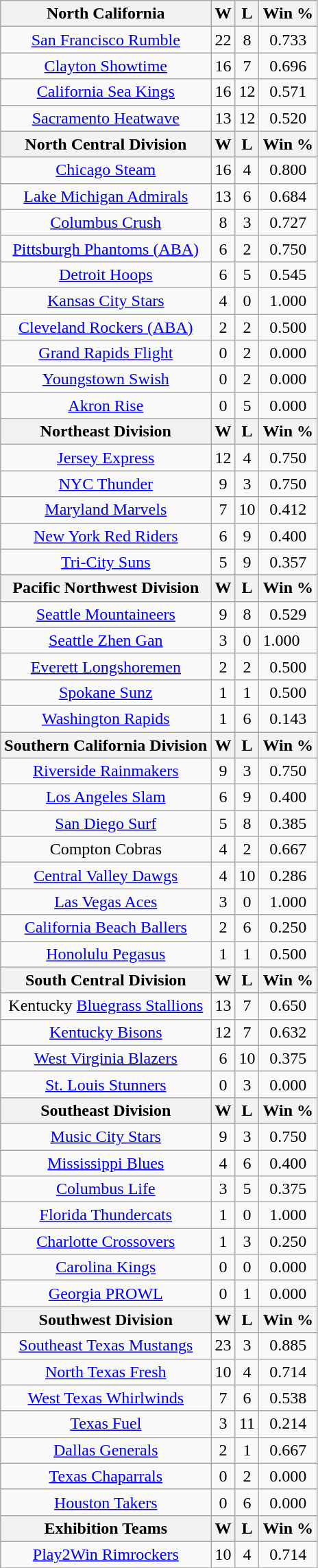<table class="wikitable">
<tr>
<th bgcolor="#DDDDFF">North California</th>
<th bgcolor="#DDDDFF">W</th>
<th bgcolor="#DDDDFF">L</th>
<th bgcolor="#DDDDFF">Win %</th>
</tr>
<tr>
<td align=center><a href='#'>San Francisco Rumble</a></td>
<td align=center>22</td>
<td align=center>8</td>
<td align=center>0.733</td>
</tr>
<tr>
<td align=center><a href='#'>Clayton Showtime</a></td>
<td align=center>16</td>
<td align=center>7</td>
<td align=center>0.696</td>
</tr>
<tr>
<td align=center><a href='#'>California Sea Kings</a></td>
<td align=center>16</td>
<td align=center>12</td>
<td align=center>0.571</td>
</tr>
<tr>
<td align=center><a href='#'>Sacramento Heatwave</a></td>
<td align=center>13</td>
<td align=center>12</td>
<td align=center>0.520</td>
</tr>
<tr>
<th bgcolor="#DDDDFF">North Central Division</th>
<th bgcolor="#DDDDFF">W</th>
<th bgcolor="#DDDDFF">L</th>
<th bgcolor="#DDDDFF">Win %</th>
</tr>
<tr>
<td align=center><a href='#'>Chicago Steam</a></td>
<td align=center>16</td>
<td align=center>4</td>
<td align=center>0.800</td>
</tr>
<tr>
<td align=center><a href='#'>Lake Michigan Admirals</a></td>
<td align=center>13</td>
<td align=center>6</td>
<td align=center>0.684</td>
</tr>
<tr>
<td align=center><a href='#'>Columbus Crush</a></td>
<td align=center>8</td>
<td align=center>3</td>
<td align=center>0.727</td>
</tr>
<tr>
<td align=center><a href='#'>Pittsburgh Phantoms (ABA)</a></td>
<td align=center>6</td>
<td align=center>2</td>
<td align=center>0.750</td>
</tr>
<tr>
<td align=center><a href='#'>Detroit Hoops</a></td>
<td align=center>6</td>
<td align=center>5</td>
<td align=center>0.545</td>
</tr>
<tr>
<td align=center><a href='#'>Kansas City Stars</a></td>
<td align=center>4</td>
<td align=center>0</td>
<td align=center>1.000</td>
</tr>
<tr>
<td align=center><a href='#'>Cleveland Rockers (ABA)</a></td>
<td align=center>2</td>
<td align=center>2</td>
<td align=center>0.500</td>
</tr>
<tr>
<td align=center><a href='#'>Grand Rapids Flight</a></td>
<td align=center>0</td>
<td align=center>2</td>
<td align=center>0.000</td>
</tr>
<tr>
<td align=center><a href='#'>Youngstown Swish</a></td>
<td align=center>0</td>
<td align=center>2</td>
<td align=center>0.000</td>
</tr>
<tr>
<td align=center><a href='#'>Akron Rise</a></td>
<td align=center>0</td>
<td align=center>5</td>
<td align=center>0.000</td>
</tr>
<tr>
<th bgcolor="#DDDDFF">Northeast Division</th>
<th bgcolor="#DDDDFF">W</th>
<th bgcolor="#DDDDFF">L</th>
<th bgcolor="#DDDDFF">Win %</th>
</tr>
<tr>
<td align=center><a href='#'>Jersey Express</a></td>
<td align=center>12</td>
<td align=center>4</td>
<td align=center>0.750</td>
</tr>
<tr>
<td align=center><a href='#'>NYC Thunder</a></td>
<td align=center>9</td>
<td align=center>3</td>
<td align=center>0.750</td>
</tr>
<tr>
<td align=center><a href='#'>Maryland Marvels</a></td>
<td align=center>7</td>
<td align=center>10</td>
<td align=center>0.412</td>
</tr>
<tr>
<td align=center><a href='#'>New York Red Riders</a></td>
<td align=center>6</td>
<td align=center>9</td>
<td align=center>0.400</td>
</tr>
<tr>
<td align=center><a href='#'>Tri-City Suns</a></td>
<td align=center>5</td>
<td align=center>9</td>
<td align=center>0.357</td>
</tr>
<tr>
<th bgcolor="#DDDDFF">Pacific Northwest Division</th>
<th bgcolor="#DDDDFF">W</th>
<th bgcolor="#DDDDFF">L</th>
<th bgcolor="#DDDDFF">Win %</th>
</tr>
<tr>
<td align=center><a href='#'>Seattle Mountaineers</a></td>
<td align=center>9</td>
<td align=center>8</td>
<td align=center>0.529</td>
</tr>
<tr>
<td align=center><a href='#'>Seattle Zhen Gan</a></td>
<td align=center>3</td>
<td align=center>0</td>
<td a9lign=center>1.000</td>
</tr>
<tr>
<td align=center><a href='#'>Everett Longshoremen</a></td>
<td align=center>2</td>
<td align=center>2</td>
<td align=center>0.500</td>
</tr>
<tr>
<td align=center><a href='#'>Spokane Sunz</a></td>
<td align=center>1</td>
<td align=center>1</td>
<td align=center>0.500</td>
</tr>
<tr>
<td align=center><a href='#'>Washington Rapids</a></td>
<td align=center>1</td>
<td align=center>6</td>
<td align=center>0.143</td>
</tr>
<tr>
<th bgcolor="#DDDDFF">Southern California Division</th>
<th bgcolor="#DDDDFF">W</th>
<th bgcolor="#DDDDFF">L</th>
<th bgcolor="#DDDDFF">Win %</th>
</tr>
<tr>
<td align=center><a href='#'>Riverside Rainmakers</a></td>
<td align=center>9</td>
<td align=center>3</td>
<td align=center>0.750</td>
</tr>
<tr>
<td align=center><a href='#'>Los Angeles Slam</a></td>
<td align=center>6</td>
<td align=center>9</td>
<td align=center>0.400</td>
</tr>
<tr>
<td align=center><a href='#'>San Diego Surf</a></td>
<td align=center>5</td>
<td align=center>8</td>
<td align=center>0.385</td>
</tr>
<tr>
<td align=center>Compton Cobras</td>
<td align=center>4</td>
<td align=center>2</td>
<td align=center>0.667</td>
</tr>
<tr>
<td align=center><a href='#'>Central Valley Dawgs</a></td>
<td align=center>4</td>
<td align=center>10</td>
<td align=center>0.286</td>
</tr>
<tr>
<td align=center><a href='#'>Las Vegas Aces</a></td>
<td align=center>3</td>
<td align=center>0</td>
<td align=center>1.000</td>
</tr>
<tr>
<td align=center><a href='#'>California Beach Ballers</a></td>
<td align=center>2</td>
<td align=center>6</td>
<td align=center>0.250</td>
</tr>
<tr>
<td align=center><a href='#'>Honolulu Pegasus</a></td>
<td align=center>1</td>
<td align=center>1</td>
<td align=center>0.500</td>
</tr>
<tr>
<th bgcolor="#DDDDFF">South Central Division</th>
<th bgcolor="#DDDDFF">W</th>
<th bgcolor="#DDDDFF">L</th>
<th bgcolor="#DDDDFF">Win %</th>
</tr>
<tr>
<td align=center>Kentucky <a href='#'>Bluegrass Stallions</a></td>
<td align=center>13</td>
<td align=center>7</td>
<td align=center>0.650</td>
</tr>
<tr>
<td align=center><a href='#'>Kentucky Bisons</a></td>
<td align=center>12</td>
<td align=center>7</td>
<td align=center>0.632</td>
</tr>
<tr>
<td align=center><a href='#'>West Virginia Blazers</a></td>
<td align=center>6</td>
<td align=center>10</td>
<td align=center>0.375</td>
</tr>
<tr>
<td align=center><a href='#'>St. Louis Stunners</a></td>
<td align=center>0</td>
<td align=center>3</td>
<td align=center>0.000</td>
</tr>
<tr>
<th bgcolor="#DDDDFF">Southeast Division</th>
<th bgcolor="#DDDDFF">W</th>
<th bgcolor="#DDDDFF">L</th>
<th bgcolor="#DDDDFF">Win %</th>
</tr>
<tr>
<td align=center><a href='#'>Music City Stars</a></td>
<td align=center>9</td>
<td align=center>3</td>
<td align=center>0.750</td>
</tr>
<tr>
<td align=center><a href='#'>Mississippi Blues</a></td>
<td align=center>4</td>
<td align=center>6</td>
<td align=center>0.400</td>
</tr>
<tr>
<td align=center><a href='#'>Columbus Life</a></td>
<td align=center>3</td>
<td align=center>5</td>
<td align=center>0.375</td>
</tr>
<tr>
<td align=center><a href='#'>Florida Thundercats</a></td>
<td align=center>1</td>
<td align=center>0</td>
<td align=center>1.000</td>
</tr>
<tr>
<td align=center><a href='#'>Charlotte Crossovers</a></td>
<td align=center>1</td>
<td align=center>3</td>
<td align=center>0.250</td>
</tr>
<tr>
<td align=center><a href='#'>Carolina Kings</a></td>
<td align=center>0</td>
<td align=center>0</td>
<td align=center>0.000</td>
</tr>
<tr>
<td align=center><a href='#'>Georgia PROWL</a></td>
<td align=center>0</td>
<td align=center>1</td>
<td align=center>0.000</td>
</tr>
<tr>
<th bgcolor="#DDDDFF">Southwest Division</th>
<th bgcolor="#DDDDFF">W</th>
<th bgcolor="#DDDDFF">L</th>
<th bgcolor="#DDDDFF">Win %</th>
</tr>
<tr>
<td align=center><a href='#'>Southeast Texas Mustangs</a></td>
<td align=center>23</td>
<td align=center>3</td>
<td align=center>0.885</td>
</tr>
<tr>
<td align=center><a href='#'>North Texas Fresh</a></td>
<td align=center>10</td>
<td align=center>4</td>
<td align=center>0.714</td>
</tr>
<tr>
<td align=center><a href='#'>West Texas Whirlwinds</a></td>
<td align=center>7</td>
<td align=center>6</td>
<td align=center>0.538</td>
</tr>
<tr>
<td align=center><a href='#'>Texas Fuel</a></td>
<td align=center>3</td>
<td align=center>11</td>
<td align=center>0.214</td>
</tr>
<tr>
<td align=center><a href='#'>Dallas Generals</a></td>
<td align=center>2</td>
<td align=center>1</td>
<td align=center>0.667</td>
</tr>
<tr>
<td align=center><a href='#'>Texas Chaparrals</a></td>
<td align=center>0</td>
<td align=center>2</td>
<td align=center>0.000</td>
</tr>
<tr>
<td align=center><a href='#'>Houston Takers</a></td>
<td align=center>0</td>
<td align=center>6</td>
<td align=center>0.000</td>
</tr>
<tr>
<th bgcolor="#DDDDFF">Exhibition Teams</th>
<th bgcolor="#DDDDFF">W</th>
<th bgcolor="#DDDDFF">L</th>
<th bgcolor="#DDDDFF">Win %</th>
</tr>
<tr>
<td align=center><a href='#'>Play2Win Rimrockers</a></td>
<td align=center>10</td>
<td align=center>4</td>
<td align=center>0.714</td>
</tr>
<tr>
</tr>
</table>
